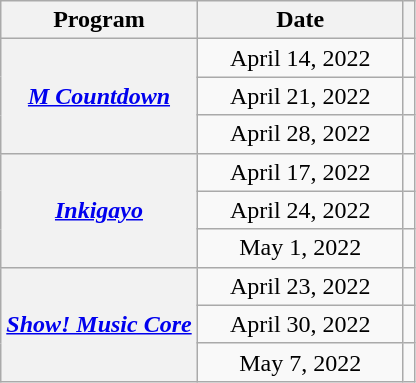<table class="wikitable plainrowheaders" style="text-align:center">
<tr>
<th>Program</th>
<th width="130">Date</th>
<th></th>
</tr>
<tr>
<th scope="row" style="text-align:center" rowspan="3"><em><a href='#'>M Countdown</a></em></th>
<td>April 14, 2022</td>
<td style="text-align:center"></td>
</tr>
<tr>
<td>April 21, 2022</td>
<td style="text-align:center"></td>
</tr>
<tr>
<td>April 28, 2022</td>
<td style="text-align:center"></td>
</tr>
<tr>
<th rowspan="3" scope="row" style="text-align:center"><em><a href='#'>Inkigayo</a></em></th>
<td>April 17, 2022</td>
<td style="text-align:center"></td>
</tr>
<tr>
<td>April 24, 2022</td>
<td></td>
</tr>
<tr>
<td>May 1, 2022</td>
<td></td>
</tr>
<tr>
<th rowspan="3" scope="row" style="text-align:center"><em><a href='#'>Show! Music Core</a></em></th>
<td>April 23, 2022</td>
<td style="text-align:center"></td>
</tr>
<tr>
<td>April 30, 2022</td>
<td></td>
</tr>
<tr>
<td>May 7, 2022</td>
<td></td>
</tr>
</table>
